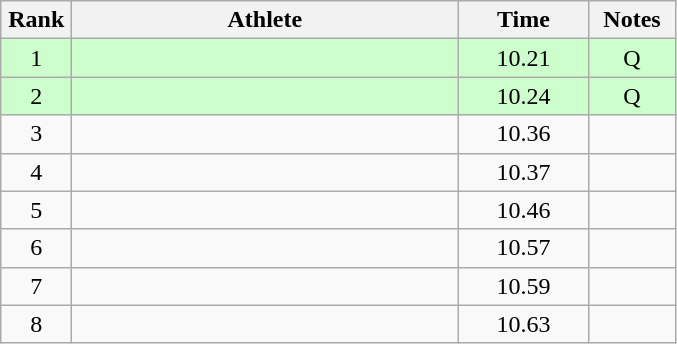<table class="wikitable" style="text-align:center">
<tr>
<th width=40>Rank</th>
<th width=250>Athlete</th>
<th width=80>Time</th>
<th width=50>Notes</th>
</tr>
<tr bgcolor="ccffcc">
<td>1</td>
<td align=left></td>
<td>10.21</td>
<td>Q</td>
</tr>
<tr bgcolor="ccffcc">
<td>2</td>
<td align=left></td>
<td>10.24</td>
<td>Q</td>
</tr>
<tr>
<td>3</td>
<td align=left></td>
<td>10.36</td>
<td></td>
</tr>
<tr>
<td>4</td>
<td align=left></td>
<td>10.37</td>
<td></td>
</tr>
<tr>
<td>5</td>
<td align=left></td>
<td>10.46</td>
<td></td>
</tr>
<tr>
<td>6</td>
<td align=left></td>
<td>10.57</td>
<td></td>
</tr>
<tr>
<td>7</td>
<td align=left></td>
<td>10.59</td>
<td></td>
</tr>
<tr>
<td>8</td>
<td align=left></td>
<td>10.63</td>
<td></td>
</tr>
</table>
